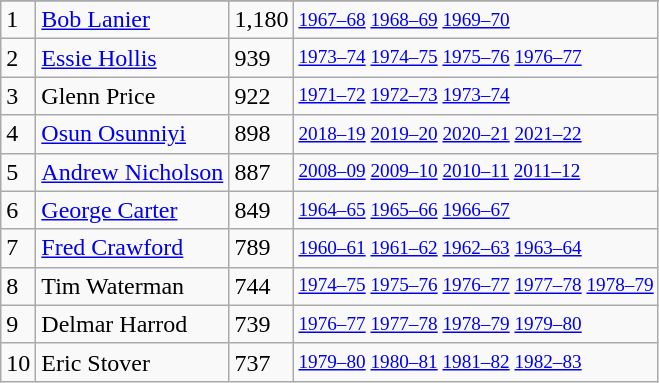<table class="wikitable">
<tr>
</tr>
<tr>
<td>1</td>
<td><a href='#'>Bob Lanier</a></td>
<td>1,180</td>
<td style="font-size:80%;"><a href='#'>1967–68</a> <a href='#'>1968–69</a> <a href='#'>1969–70</a></td>
</tr>
<tr>
<td>2</td>
<td><a href='#'>Essie Hollis</a></td>
<td>939</td>
<td style="font-size:80%;"><a href='#'>1973–74</a> <a href='#'>1974–75</a> <a href='#'>1975–76</a> <a href='#'>1976–77</a></td>
</tr>
<tr>
<td>3</td>
<td>Glenn Price</td>
<td>922</td>
<td style="font-size:80%;"><a href='#'>1971–72</a> <a href='#'>1972–73</a> <a href='#'>1973–74</a></td>
</tr>
<tr>
<td>4</td>
<td><a href='#'>Osun Osunniyi</a></td>
<td>898</td>
<td style="font-size:80%;"><a href='#'>2018–19</a> <a href='#'>2019–20</a> <a href='#'>2020–21</a> <a href='#'>2021–22</a></td>
</tr>
<tr>
<td>5</td>
<td><a href='#'>Andrew Nicholson</a></td>
<td>887</td>
<td style="font-size:80%;"><a href='#'>2008–09</a> <a href='#'>2009–10</a> <a href='#'>2010–11</a> <a href='#'>2011–12</a></td>
</tr>
<tr>
<td>6</td>
<td><a href='#'>George Carter</a></td>
<td>849</td>
<td style="font-size:80%;"><a href='#'>1964–65</a> <a href='#'>1965–66</a> <a href='#'>1966–67</a></td>
</tr>
<tr>
<td>7</td>
<td><a href='#'>Fred Crawford</a></td>
<td>789</td>
<td style="font-size:80%;"><a href='#'>1960–61</a> <a href='#'>1961–62</a> <a href='#'>1962–63</a> <a href='#'>1963–64</a></td>
</tr>
<tr>
<td>8</td>
<td>Tim Waterman</td>
<td>744</td>
<td style="font-size:80%;"><a href='#'>1974–75</a> <a href='#'>1975–76</a> <a href='#'>1976–77</a> <a href='#'>1977–78</a> <a href='#'>1978–79</a></td>
</tr>
<tr>
<td>9</td>
<td>Delmar Harrod</td>
<td>739</td>
<td style="font-size:80%;"><a href='#'>1976–77</a> <a href='#'>1977–78</a> <a href='#'>1978–79</a> <a href='#'>1979–80</a></td>
</tr>
<tr>
<td>10</td>
<td>Eric Stover</td>
<td>737</td>
<td style="font-size:80%;"><a href='#'>1979–80</a> <a href='#'>1980–81</a> <a href='#'>1981–82</a> <a href='#'>1982–83</a></td>
</tr>
</table>
